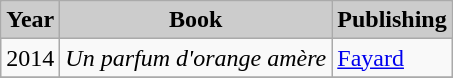<table class="wikitable">
<tr>
<th style="background: #CCCCCC;">Year</th>
<th style="background: #CCCCCC;">Book</th>
<th style="background: #CCCCCC;">Publishing</th>
</tr>
<tr>
<td>2014</td>
<td><em>Un parfum d'orange amère</em></td>
<td><a href='#'>Fayard</a></td>
</tr>
<tr>
</tr>
</table>
